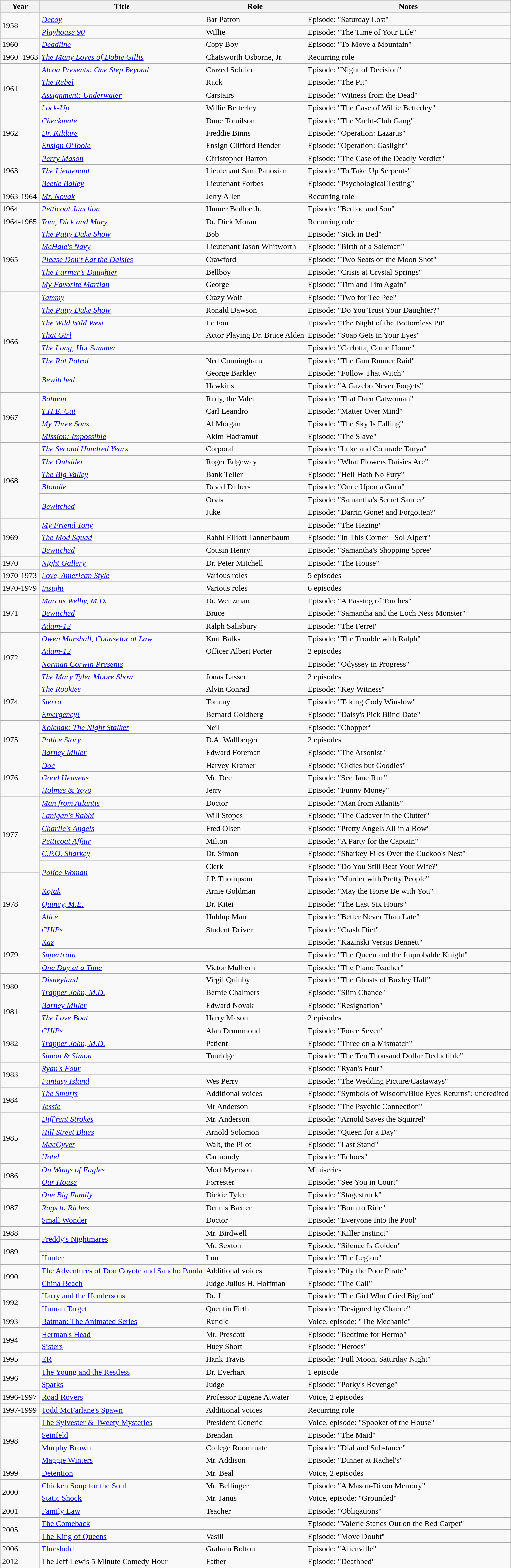<table class="wikitable">
<tr>
<th>Year</th>
<th>Title</th>
<th>Role</th>
<th>Notes</th>
</tr>
<tr>
<td rowspan="2">1958</td>
<td><em><a href='#'>Decoy</a></em></td>
<td>Bar Patron</td>
<td>Episode: "Saturday Lost"</td>
</tr>
<tr>
<td><em><a href='#'>Playhouse 90</a></em></td>
<td>Willie</td>
<td>Episode: "The Time of Your Life"</td>
</tr>
<tr>
<td>1960</td>
<td><em><a href='#'>Deadline</a></em></td>
<td>Copy Boy</td>
<td>Episode: "To Move a Mountain"</td>
</tr>
<tr>
<td>1960–1963</td>
<td><em><a href='#'>The Many Loves of Dobie Gillis</a></em></td>
<td>Chatsworth Osborne, Jr.</td>
<td>Recurring role</td>
</tr>
<tr>
<td rowspan="4">1961</td>
<td><em><a href='#'>Alcoa Presents: One Step Beyond</a></em></td>
<td>Crazed Soldier</td>
<td>Episode: "Night of Decision"</td>
</tr>
<tr>
<td><em><a href='#'>The Rebel</a></em></td>
<td>Ruck</td>
<td>Episode: "The Pit"</td>
</tr>
<tr>
<td><em><a href='#'>Assignment: Underwater</a></em></td>
<td>Carstairs</td>
<td>Episode: "Witness from the Dead"</td>
</tr>
<tr>
<td><em><a href='#'>Lock-Up</a></em></td>
<td>Willie Betterley</td>
<td>Episode: "The Case of Willie Betterley"</td>
</tr>
<tr>
<td rowspan="3">1962</td>
<td><em><a href='#'>Checkmate</a></em></td>
<td>Dunc Tomilson</td>
<td>Episode: "The Yacht-Club Gang"</td>
</tr>
<tr>
<td><em><a href='#'>Dr. Kildare</a></em></td>
<td>Freddie Binns</td>
<td>Episode: "Operation: Lazarus"</td>
</tr>
<tr>
<td><em><a href='#'>Ensign O'Toole</a></em></td>
<td>Ensign Clifford Bender</td>
<td>Episode: "Operation: Gaslight"</td>
</tr>
<tr>
<td rowspan="3">1963</td>
<td><em><a href='#'>Perry Mason</a></em></td>
<td>Christopher Barton</td>
<td>Episode: "The Case of the Deadly Verdict"</td>
</tr>
<tr>
<td><em><a href='#'>The Lieutenant</a></em></td>
<td>Lieutenant Sam Panosian</td>
<td>Episode: "To Take Up Serpents"</td>
</tr>
<tr>
<td><em><a href='#'>Beetle Bailey</a></em></td>
<td>Lieutenant Forbes</td>
<td>Episode: "Psychological Testing"</td>
</tr>
<tr>
<td>1963-1964</td>
<td><em><a href='#'>Mr. Novak</a></em></td>
<td>Jerry Allen</td>
<td>Recurring role</td>
</tr>
<tr>
<td>1964</td>
<td><em><a href='#'>Petticoat Junction</a></em></td>
<td>Homer Bedloe Jr.</td>
<td>Episode: "Bedloe and Son"</td>
</tr>
<tr>
<td>1964-1965</td>
<td><em><a href='#'>Tom, Dick and Mary</a></em></td>
<td>Dr. Dick Moran</td>
<td>Recurring role</td>
</tr>
<tr>
<td rowspan="5">1965</td>
<td><em><a href='#'>The Patty Duke Show</a></em></td>
<td>Bob</td>
<td>Episode: "Sick in Bed"</td>
</tr>
<tr>
<td><em><a href='#'>McHale's Navy</a></em></td>
<td>Lieutenant Jason Whitworth</td>
<td>Episode: "Birth of a Saleman"</td>
</tr>
<tr>
<td><em><a href='#'>Please Don't Eat the Daisies</a></em></td>
<td>Crawford</td>
<td>Episode: "Two Seats on the Moon Shot"</td>
</tr>
<tr>
<td><em><a href='#'>The Farmer's Daughter</a></em></td>
<td>Bellboy</td>
<td>Episode: "Crisis at Crystal Springs"</td>
</tr>
<tr>
<td><em><a href='#'>My Favorite Martian</a></em></td>
<td>George</td>
<td>Episode: "Tim and Tim Again"</td>
</tr>
<tr>
<td rowspan="8">1966</td>
<td><em><a href='#'>Tammy</a></em></td>
<td>Crazy Wolf</td>
<td>Episode: "Two for Tee Pee"</td>
</tr>
<tr>
<td><em><a href='#'>The Patty Duke Show</a></em></td>
<td>Ronald Dawson</td>
<td>Episode: "Do You Trust Your Daughter?"</td>
</tr>
<tr>
<td><em><a href='#'>The Wild Wild West</a></em></td>
<td>Le Fou</td>
<td>Episode: "The Night of the Bottomless Pit"</td>
</tr>
<tr>
<td><em><a href='#'>That Girl</a></em></td>
<td>Actor Playing Dr. Bruce Alden</td>
<td>Episode: "Soap Gets in Your Eyes"</td>
</tr>
<tr>
<td><em><a href='#'>The Long, Hot Summer</a></em></td>
<td></td>
<td>Episode: "Carlotta, Come Home"</td>
</tr>
<tr>
<td><em><a href='#'>The Rat Patrol</a></em></td>
<td>Ned Cunningham</td>
<td>Episode: "The Gun Runner Raid"</td>
</tr>
<tr>
<td rowspan="2"><em><a href='#'>Bewitched</a></em></td>
<td>George Barkley</td>
<td>Episode: "Follow That Witch"</td>
</tr>
<tr>
<td>Hawkins</td>
<td>Episode: "A Gazebo Never Forgets"</td>
</tr>
<tr>
<td rowspan="4">1967</td>
<td><em><a href='#'>Batman</a></em></td>
<td>Rudy, the Valet</td>
<td>Episode: "That Darn Catwoman"</td>
</tr>
<tr>
<td><em><a href='#'>T.H.E. Cat</a></em></td>
<td>Carl Leandro</td>
<td>Episode: "Matter Over Mind"</td>
</tr>
<tr>
<td><em><a href='#'>My Three Sons</a></em></td>
<td>Al Morgan</td>
<td>Episode: "The Sky Is Falling"</td>
</tr>
<tr>
<td><em><a href='#'>Mission: Impossible</a></em></td>
<td>Akim Hadramut</td>
<td>Episode: "The Slave"</td>
</tr>
<tr>
<td rowspan="6">1968</td>
<td><em><a href='#'>The Second Hundred Years</a></em></td>
<td>Corporal</td>
<td>Episode: "Luke and Comrade Tanya"</td>
</tr>
<tr>
<td><em><a href='#'>The Outsider</a></em></td>
<td>Roger Edgeway</td>
<td>Episode: "What Flowers Daisies Are"</td>
</tr>
<tr>
<td><em><a href='#'>The Big Valley</a></em></td>
<td>Bank Teller</td>
<td>Episode: "Hell Hath No Fury"</td>
</tr>
<tr>
<td><em><a href='#'>Blondie</a></em></td>
<td>David Dithers</td>
<td>Episode: "Once Upon a Guru"</td>
</tr>
<tr>
<td rowspan="2"><em><a href='#'>Bewitched</a></em></td>
<td>Orvis</td>
<td>Episode: "Samantha's Secret Saucer"</td>
</tr>
<tr>
<td>Juke</td>
<td>Episode: "Darrin Gone! and Forgotten?"</td>
</tr>
<tr>
<td rowspan="3">1969</td>
<td><em><a href='#'>My Friend Tony</a></em></td>
<td></td>
<td>Episode: "The Hazing"</td>
</tr>
<tr>
<td><em><a href='#'>The Mod Squad</a></em></td>
<td>Rabbi Elliott Tannenbaum</td>
<td>Episode: "In This Corner - Sol Alpert"</td>
</tr>
<tr>
<td><em><a href='#'>Bewitched</a></em></td>
<td>Cousin Henry</td>
<td>Episode: "Samantha's Shopping Spree"</td>
</tr>
<tr>
<td>1970</td>
<td><em><a href='#'>Night Gallery</a></em></td>
<td>Dr. Peter Mitchell</td>
<td>Episode: "The House"</td>
</tr>
<tr>
<td>1970-1973</td>
<td><em><a href='#'>Love, American Style</a></em></td>
<td>Various roles</td>
<td>5 episodes</td>
</tr>
<tr>
<td>1970-1979</td>
<td><em><a href='#'>Insight</a></em></td>
<td>Various roles</td>
<td>6 episodes</td>
</tr>
<tr>
<td rowspan="3">1971</td>
<td><em><a href='#'>Marcus Welby, M.D.</a></em></td>
<td>Dr. Weitzman</td>
<td>Episode: "A Passing of Torches"</td>
</tr>
<tr>
<td><em><a href='#'>Bewitched</a></em></td>
<td>Bruce</td>
<td>Episode: "Samantha and the Loch Ness Monster"</td>
</tr>
<tr>
<td><em><a href='#'>Adam-12</a></em></td>
<td>Ralph Salisbury</td>
<td>Episode: "The Ferret"</td>
</tr>
<tr>
<td rowspan="4">1972</td>
<td><em><a href='#'>Owen Marshall, Counselor at Law</a></em></td>
<td>Kurt Balks</td>
<td>Episode: "The Trouble with Ralph"</td>
</tr>
<tr>
<td><em><a href='#'>Adam-12</a></em></td>
<td>Officer Albert Porter</td>
<td>2 episodes</td>
</tr>
<tr>
<td><em><a href='#'>Norman Corwin Presents</a></em></td>
<td></td>
<td>Episode: "Odyssey in Progress"</td>
</tr>
<tr>
<td><em><a href='#'>The Mary Tyler Moore Show</a></em></td>
<td>Jonas Lasser</td>
<td>2 episodes</td>
</tr>
<tr>
<td rowspan="3">1974</td>
<td><em><a href='#'>The Rookies</a></em></td>
<td>Alvin Conrad</td>
<td>Episode: "Key Witness"</td>
</tr>
<tr>
<td><em><a href='#'>Sierra</a></em></td>
<td>Tommy</td>
<td>Episode: "Taking Cody Winslow"</td>
</tr>
<tr>
<td><em><a href='#'>Emergency!</a></em></td>
<td>Bernard Goldberg</td>
<td>Episode: "Daisy's Pick Blind Date"</td>
</tr>
<tr>
<td rowspan="3">1975</td>
<td><em><a href='#'>Kolchak: The Night Stalker</a></em></td>
<td>Neil</td>
<td>Episode: "Chopper"</td>
</tr>
<tr>
<td><em><a href='#'>Police Story</a></em></td>
<td>D.A. Wallberger</td>
<td>2 episodes</td>
</tr>
<tr>
<td><em><a href='#'>Barney Miller</a></em></td>
<td>Edward Foreman</td>
<td>Episode: "The Arsonist"</td>
</tr>
<tr>
<td rowspan="3">1976</td>
<td><em><a href='#'>Doc</a></em></td>
<td>Harvey Kramer</td>
<td>Episode: "Oldies but Goodies"</td>
</tr>
<tr>
<td><em><a href='#'>Good Heavens</a></em></td>
<td>Mr. Dee</td>
<td>Episode: "See Jane Run"</td>
</tr>
<tr>
<td><em><a href='#'>Holmes & Yoyo</a></em></td>
<td>Jerry</td>
<td>Episode: "Funny Money"</td>
</tr>
<tr>
<td rowspan="6">1977</td>
<td><em><a href='#'>Man from Atlantis</a></em></td>
<td>Doctor</td>
<td>Episode: "Man from Atlantis"</td>
</tr>
<tr>
<td><em><a href='#'>Lanigan's Rabbi</a></em></td>
<td>Will Stopes</td>
<td>Episode: "The Cadaver in the Clutter"</td>
</tr>
<tr>
<td><em><a href='#'>Charlie's Angels</a></em></td>
<td>Fred Olsen</td>
<td>Episode: "Pretty Angels All in a Row"</td>
</tr>
<tr>
<td><em><a href='#'>Petticoat Affair</a></em></td>
<td>Milton</td>
<td>Episode: "A Party for the Captain"</td>
</tr>
<tr>
<td><em><a href='#'>C.P.O. Sharkey</a></em></td>
<td>Dr. Simon</td>
<td>Episode: "Sharkey Files Over the Cuckoo's Nest"</td>
</tr>
<tr>
<td rowspan="2"><em><a href='#'>Police Woman</a></em></td>
<td>Clerk</td>
<td>Episode: "Do You Still Beat Your Wife?"</td>
</tr>
<tr>
<td rowspan="5">1978</td>
<td>J.P. Thompson</td>
<td>Episode: "Murder with Pretty People"</td>
</tr>
<tr>
<td><em><a href='#'>Kojak</a></em></td>
<td>Arnie Goldman</td>
<td>Episode: "May the Horse Be with You"</td>
</tr>
<tr>
<td><em><a href='#'>Quincy, M.E.</a></em></td>
<td>Dr. Kitei</td>
<td>Episode: "The Last Six Hours"</td>
</tr>
<tr>
<td><em><a href='#'>Alice</a></em></td>
<td>Holdup Man</td>
<td>Episode: "Better Never Than Late"</td>
</tr>
<tr>
<td><em><a href='#'>CHiPs</a></em></td>
<td>Student Driver</td>
<td>Episode: "Crash Diet"</td>
</tr>
<tr>
<td rowspan="3">1979</td>
<td><em><a href='#'>Kaz</a></em></td>
<td></td>
<td>Episode: "Kazinski Versus Bennett"</td>
</tr>
<tr>
<td><em><a href='#'>Supertrain</a></em></td>
<td></td>
<td>Episode: "The Queen and the Improbable Knight"</td>
</tr>
<tr>
<td><em><a href='#'>One Day at a Time</a></em></td>
<td>Victor Mulhern</td>
<td>Episode: "The Piano Teacher"</td>
</tr>
<tr>
<td rowspan="2">1980</td>
<td><em><a href='#'>Disneyland</a></em></td>
<td>Virgil Quinby</td>
<td>Episode: "The Ghosts of Buxley Hall"</td>
</tr>
<tr>
<td><em><a href='#'>Trapper John, M.D.</a></em></td>
<td>Bernie Chalmers</td>
<td>Episode: "Slim Chance"</td>
</tr>
<tr>
<td rowspan="2">1981</td>
<td><em><a href='#'>Barney Miller</a></em></td>
<td>Edward Novak</td>
<td>Episode: "Resignation"</td>
</tr>
<tr>
<td><em><a href='#'>The Love Boat</a></em></td>
<td>Harry Mason</td>
<td>2 episodes</td>
</tr>
<tr>
<td rowspan="3">1982</td>
<td><em><a href='#'>CHiPs</a></em></td>
<td>Alan Drummond</td>
<td>Episode: "Force Seven"</td>
</tr>
<tr>
<td><em><a href='#'>Trapper John, M.D.</a></em></td>
<td>Patient</td>
<td>Episode: "Three on a Mismatch"</td>
</tr>
<tr>
<td><em><a href='#'>Simon & Simon</a></em></td>
<td>Tunridge</td>
<td>Episode: "The Ten Thousand Dollar Deductible"</td>
</tr>
<tr>
<td rowspan="2">1983</td>
<td><em><a href='#'>Ryan's Four</a></em></td>
<td></td>
<td>Episode: "Ryan's Four"</td>
</tr>
<tr>
<td><em><a href='#'>Fantasy Island</a></em></td>
<td>Wes Perry</td>
<td>Episode: "The Wedding Picture/Castaways"</td>
</tr>
<tr>
<td rowspan="2">1984</td>
<td><em><a href='#'>The Smurfs</a></em></td>
<td>Additional voices</td>
<td>Episode: "Symbols of Wisdom/Blue Eyes Returns"; uncredited</td>
</tr>
<tr>
<td><em><a href='#'>Jessie</a></em></td>
<td>Mr Anderson</td>
<td>Episode: "The Psychic Connection"</td>
</tr>
<tr>
<td rowspan="4">1985</td>
<td><em><a href='#'>Diff'rent Strokes</a></em></td>
<td>Mr. Anderson</td>
<td>Episode: "Arnold Saves the Squirrel"</td>
</tr>
<tr>
<td><em><a href='#'>Hill Street Blues</a></em></td>
<td>Arnold Solomon</td>
<td>Episode: "Queen for a Day"</td>
</tr>
<tr>
<td><em><a href='#'>MacGyver</a></em></td>
<td>Walt, the Pilot</td>
<td>Episode: "Last Stand"</td>
</tr>
<tr>
<td><em><a href='#'>Hotel</a></em></td>
<td>Carmondy</td>
<td>Episode: "Echoes"</td>
</tr>
<tr>
<td rowspan="2">1986</td>
<td><em><a href='#'>On Wings of Eagles</a></em></td>
<td>Mort Myerson</td>
<td>Miniseries</td>
</tr>
<tr>
<td><em><a href='#'>Our House</a></em></td>
<td>Forrester</td>
<td>Episode: "See You in Court"</td>
</tr>
<tr>
<td rowspan="3">1987</td>
<td><em><a href='#'>One Big Family</a></em></td>
<td>Dickie Tyler</td>
<td>Episode: "Stagestruck"</td>
</tr>
<tr>
<td><em><a href='#'>Rags to Riches</a><strong></td>
<td>Dennis Baxter</td>
<td>Episode: "Born to Ride"</td>
</tr>
<tr>
<td></em><a href='#'>Small Wonder</a><em></td>
<td>Doctor</td>
<td>Episode: "Everyone Into the Pool"</td>
</tr>
<tr>
<td>1988</td>
<td rowspan="2"></em><a href='#'>Freddy's Nightmares</a><em></td>
<td>Mr. Birdwell</td>
<td>Episode: "Killer Instinct"</td>
</tr>
<tr>
<td rowspan="2">1989</td>
<td>Mr. Sexton</td>
<td>Episode: "Silence Is Golden"</td>
</tr>
<tr>
<td></em><a href='#'>Hunter</a><em></td>
<td>Lou</td>
<td>Episode: "The Legion"</td>
</tr>
<tr>
<td rowspan="2">1990</td>
<td></em><a href='#'>The Adventures of Don Coyote and Sancho Panda</a><em></td>
<td>Additional voices</td>
<td>Episode: "Pity the Poor Pirate"</td>
</tr>
<tr>
<td></em><a href='#'>China Beach</a><em></td>
<td>Judge Julius H. Hoffman</td>
<td>Episode: "The Call"</td>
</tr>
<tr>
<td rowspan="2">1992</td>
<td></em><a href='#'>Harry and the Hendersons</a><em></td>
<td>Dr. J</td>
<td>Episode: "The Girl Who Cried Bigfoot"</td>
</tr>
<tr>
<td></em><a href='#'>Human Target</a><em></td>
<td>Quentin Firth</td>
<td>Episode: "Designed by Chance"</td>
</tr>
<tr>
<td>1993</td>
<td></em><a href='#'>Batman: The Animated Series</a><em></td>
<td>Rundle</td>
<td>Voice, episode: "The Mechanic"</td>
</tr>
<tr>
<td rowspan="2">1994</td>
<td></em><a href='#'>Herman's Head</a><em></td>
<td>Mr. Prescott</td>
<td>Episode: "Bedtime for Hermo"</td>
</tr>
<tr>
<td></em><a href='#'>Sisters</a><em></td>
<td>Huey Short</td>
<td>Episode: "Heroes"</td>
</tr>
<tr>
<td>1995</td>
<td></em><a href='#'>ER</a><em></td>
<td>Hank Travis</td>
<td>Episode: "Full Moon, Saturday Night"</td>
</tr>
<tr>
<td rowspan="2">1996</td>
<td></em><a href='#'>The Young and the Restless</a><em></td>
<td>Dr. Everhart</td>
<td>1 episode</td>
</tr>
<tr>
<td></em><a href='#'>Sparks</a><em></td>
<td>Judge</td>
<td>Episode: "Porky's Revenge"</td>
</tr>
<tr>
<td>1996-1997</td>
<td></em><a href='#'>Road Rovers</a><em></td>
<td>Professor Eugene Atwater</td>
<td>Voice, 2 episodes</td>
</tr>
<tr>
<td>1997-1999</td>
<td></em><a href='#'>Todd McFarlane's Spawn</a><em></td>
<td>Additional voices</td>
<td>Recurring role</td>
</tr>
<tr>
<td rowspan="4">1998</td>
<td></em><a href='#'>The Sylvester & Tweety Mysteries</a><em></td>
<td>President Generic</td>
<td>Voice, episode: "Spooker of the House"</td>
</tr>
<tr>
<td></em><a href='#'>Seinfeld</a><em></td>
<td>Brendan</td>
<td>Episode: "The Maid"</td>
</tr>
<tr>
<td></em><a href='#'>Murphy Brown</a><em></td>
<td>College Roommate</td>
<td>Episode: "Dial and Substance"</td>
</tr>
<tr>
<td></em><a href='#'>Maggie Winters</a><em></td>
<td>Mr. Addison</td>
<td>Episode: "Dinner at Rachel's"</td>
</tr>
<tr>
<td>1999</td>
<td></em><a href='#'>Detention</a><em></td>
<td>Mr. Beal</td>
<td>Voice, 2 episodes</td>
</tr>
<tr>
<td rowspan="2">2000</td>
<td></em><a href='#'>Chicken Soup for the Soul</a><em></td>
<td>Mr. Bellinger</td>
<td>Episode: "A Mason-Dixon Memory"</td>
</tr>
<tr>
<td></em><a href='#'>Static Shock</a><em></td>
<td>Mr. Janus</td>
<td>Voice, episode: "Grounded"</td>
</tr>
<tr>
<td>2001</td>
<td></em><a href='#'>Family Law</a><em></td>
<td>Teacher</td>
<td>Episode: "Obligations"</td>
</tr>
<tr>
<td rowspan="2">2005</td>
<td></em><a href='#'>The Comeback</a><em></td>
<td></td>
<td>Episode: "Valerie Stands Out on the Red Carpet"</td>
</tr>
<tr>
<td></em><a href='#'>The King of Queens</a><em></td>
<td>Vasili</td>
<td>Episode: "Move Doubt"</td>
</tr>
<tr>
<td>2006</td>
<td></em><a href='#'>Threshold</a><em></td>
<td>Graham Bolton</td>
<td>Episode: "Alienville"</td>
</tr>
<tr>
<td>2012</td>
<td></em>The Jeff Lewis 5 Minute Comedy Hour<em></td>
<td>Father</td>
<td>Episode: "Deathbed"</td>
</tr>
</table>
